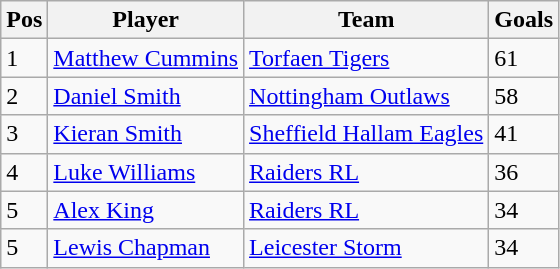<table class="wikitable">
<tr>
<th>Pos</th>
<th>Player</th>
<th>Team</th>
<th>Goals</th>
</tr>
<tr>
<td>1</td>
<td><a href='#'>Matthew Cummins</a></td>
<td><a href='#'>Torfaen Tigers</a></td>
<td>61</td>
</tr>
<tr>
<td>2</td>
<td><a href='#'>Daniel Smith</a></td>
<td><a href='#'>Nottingham Outlaws</a></td>
<td>58</td>
</tr>
<tr>
<td>3</td>
<td><a href='#'>Kieran Smith</a></td>
<td><a href='#'>Sheffield Hallam Eagles</a></td>
<td>41</td>
</tr>
<tr>
<td>4</td>
<td><a href='#'>Luke Williams</a></td>
<td><a href='#'>Raiders RL</a></td>
<td>36</td>
</tr>
<tr>
<td>5</td>
<td><a href='#'>Alex King</a></td>
<td><a href='#'>Raiders RL</a></td>
<td>34</td>
</tr>
<tr>
<td>5</td>
<td><a href='#'>Lewis Chapman</a></td>
<td><a href='#'>Leicester Storm</a></td>
<td>34</td>
</tr>
</table>
